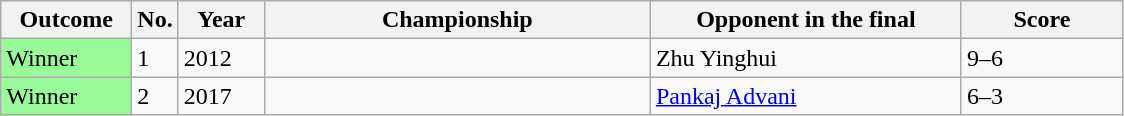<table class="sortable wikitable">
<tr>
<th width="80">Outcome</th>
<th width="20">No.</th>
<th width="50">Year</th>
<th width="250">Championship</th>
<th width="200">Opponent in the final</th>
<th width="100">Score</th>
</tr>
<tr>
<td style="background:#98FB98">Winner</td>
<td>1</td>
<td>2012</td>
<td></td>
<td> Zhu Yinghui</td>
<td>9–6</td>
</tr>
<tr>
<td style="background:#98FB98">Winner</td>
<td>2</td>
<td>2017</td>
<td></td>
<td> <a href='#'>Pankaj Advani</a></td>
<td>6–3</td>
</tr>
</table>
